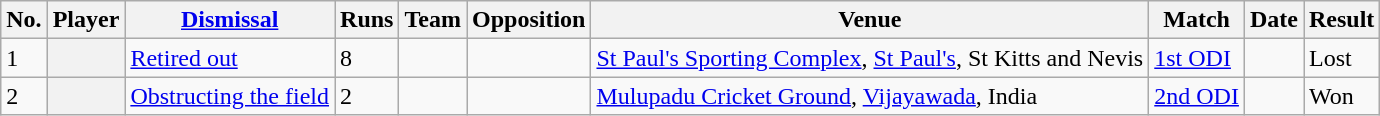<table class="wikitable plainrowheaders">
<tr>
<th>No.</th>
<th>Player</th>
<th><a href='#'>Dismissal</a></th>
<th>Runs</th>
<th>Team</th>
<th>Opposition</th>
<th>Venue</th>
<th>Match</th>
<th>Date</th>
<th>Result</th>
</tr>
<tr>
<td>1</td>
<th scope="row"></th>
<td><a href='#'>Retired out</a></td>
<td>8</td>
<td></td>
<td></td>
<td><a href='#'>St Paul's Sporting Complex</a>, <a href='#'>St Paul's</a>, St Kitts and Nevis</td>
<td><a href='#'>1st ODI</a></td>
<td></td>
<td>Lost</td>
</tr>
<tr>
<td>2</td>
<th scope="row"></th>
<td><a href='#'>Obstructing the field</a></td>
<td>2</td>
<td></td>
<td></td>
<td><a href='#'>Mulupadu Cricket Ground</a>, <a href='#'>Vijayawada</a>, India</td>
<td><a href='#'>2nd ODI</a></td>
<td></td>
<td>Won</td>
</tr>
</table>
